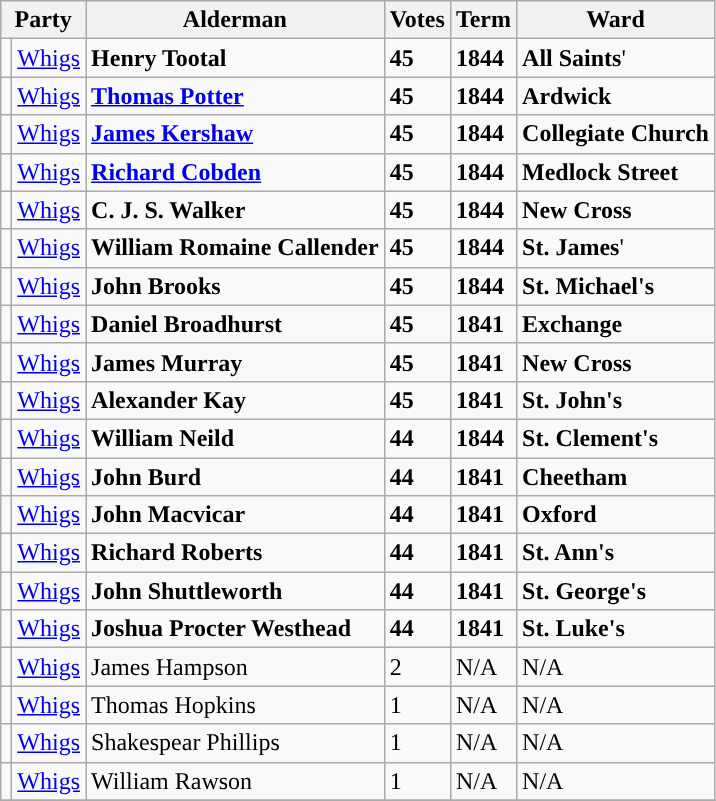<table class="wikitable">
<tr>
<th colspan="2">Party</th>
<th>Alderman</th>
<th>Votes</th>
<th>Term</th>
<th>Ward</th>
</tr>
<tr>
<td style="background-color:"></td>
<td><a href='#'>Whigs</a></td>
<td><strong>Henry Tootal</strong></td>
<td><strong>45</strong></td>
<td><strong>1844</strong></td>
<td><strong>All Saints</strong>'</td>
</tr>
<tr>
<td style="background-color:"></td>
<td><a href='#'>Whigs</a></td>
<td><strong><a href='#'>Thomas Potter</a></strong></td>
<td><strong>45</strong></td>
<td><strong>1844</strong></td>
<td><strong>Ardwick</strong></td>
</tr>
<tr>
<td style="background-color:"></td>
<td><a href='#'>Whigs</a></td>
<td><strong><a href='#'>James Kershaw</a></strong></td>
<td><strong>45</strong></td>
<td><strong>1844</strong></td>
<td><strong>Collegiate Church</strong></td>
</tr>
<tr>
<td style="background-color:"></td>
<td><a href='#'>Whigs</a></td>
<td><strong><a href='#'>Richard Cobden</a></strong></td>
<td><strong>45</strong></td>
<td><strong>1844</strong></td>
<td><strong>Medlock Street</strong></td>
</tr>
<tr>
<td style="background-color:"></td>
<td><a href='#'>Whigs</a></td>
<td><strong>C. J. S. Walker</strong></td>
<td><strong>45</strong></td>
<td><strong>1844</strong></td>
<td><strong>New Cross</strong></td>
</tr>
<tr>
<td style="background-color:"></td>
<td><a href='#'>Whigs</a></td>
<td><strong>William Romaine Callender</strong></td>
<td><strong>45</strong></td>
<td><strong>1844</strong></td>
<td><strong>St. James</strong>'</td>
</tr>
<tr>
<td style="background-color:"></td>
<td><a href='#'>Whigs</a></td>
<td><strong>John Brooks</strong></td>
<td><strong>45</strong></td>
<td><strong>1844</strong></td>
<td><strong>St. Michael's</strong></td>
</tr>
<tr>
<td style="background-color:"></td>
<td><a href='#'>Whigs</a></td>
<td><strong>Daniel Broadhurst</strong></td>
<td><strong>45</strong></td>
<td><strong>1841</strong></td>
<td><strong>Exchange</strong></td>
</tr>
<tr>
<td style="background-color:"></td>
<td><a href='#'>Whigs</a></td>
<td><strong>James Murray</strong></td>
<td><strong>45</strong></td>
<td><strong>1841</strong></td>
<td><strong>New Cross</strong></td>
</tr>
<tr>
<td style="background-color:"></td>
<td><a href='#'>Whigs</a></td>
<td><strong>Alexander Kay</strong></td>
<td><strong>45</strong></td>
<td><strong>1841</strong></td>
<td><strong>St. John's</strong></td>
</tr>
<tr>
<td style="background-color:"></td>
<td><a href='#'>Whigs</a></td>
<td><strong>William Neild</strong></td>
<td><strong>44</strong></td>
<td><strong>1844</strong></td>
<td><strong>St. Clement's</strong></td>
</tr>
<tr>
<td style="background-color:"></td>
<td><a href='#'>Whigs</a></td>
<td><strong>John Burd</strong></td>
<td><strong>44</strong></td>
<td><strong>1841</strong></td>
<td><strong>Cheetham</strong></td>
</tr>
<tr>
<td style="background-color:"></td>
<td><a href='#'>Whigs</a></td>
<td><strong>John Macvicar</strong></td>
<td><strong>44</strong></td>
<td><strong>1841</strong></td>
<td><strong>Oxford</strong></td>
</tr>
<tr>
<td style="background-color:"></td>
<td><a href='#'>Whigs</a></td>
<td><strong>Richard Roberts</strong></td>
<td><strong>44</strong></td>
<td><strong>1841</strong></td>
<td><strong>St. Ann's</strong></td>
</tr>
<tr>
<td style="background-color:"></td>
<td><a href='#'>Whigs</a></td>
<td><strong>John Shuttleworth</strong></td>
<td><strong>44</strong></td>
<td><strong>1841</strong></td>
<td><strong>St. George's</strong></td>
</tr>
<tr>
<td style="background-color:"></td>
<td><a href='#'>Whigs</a></td>
<td><strong>Joshua Procter Westhead</strong></td>
<td><strong>44</strong></td>
<td><strong>1841</strong></td>
<td><strong>St. Luke's</strong></td>
</tr>
<tr>
<td style="background-color:"></td>
<td><a href='#'>Whigs</a></td>
<td>James Hampson</td>
<td>2</td>
<td>N/A</td>
<td>N/A</td>
</tr>
<tr>
<td style="background-color:"></td>
<td><a href='#'>Whigs</a></td>
<td>Thomas Hopkins</td>
<td>1</td>
<td>N/A</td>
<td>N/A</td>
</tr>
<tr>
<td style="background-color:"></td>
<td><a href='#'>Whigs</a></td>
<td>Shakespear Phillips</td>
<td>1</td>
<td>N/A</td>
<td>N/A</td>
</tr>
<tr>
<td style="background-color:"></td>
<td><a href='#'>Whigs</a></td>
<td>William Rawson</td>
<td>1</td>
<td>N/A</td>
<td>N/A</td>
</tr>
<tr>
</tr>
</table>
